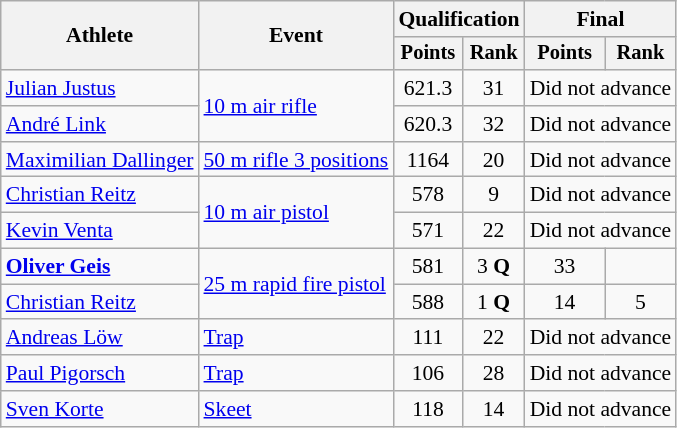<table class="wikitable" style="text-align:center; font-size:90%">
<tr>
<th rowspan=2>Athlete</th>
<th rowspan=2>Event</th>
<th colspan=2>Qualification</th>
<th colspan=2>Final</th>
</tr>
<tr style="font-size:95%">
<th>Points</th>
<th>Rank</th>
<th>Points</th>
<th>Rank</th>
</tr>
<tr>
<td align=left><a href='#'>Julian Justus</a></td>
<td align=left rowspan=2><a href='#'>10 m air rifle</a></td>
<td>621.3</td>
<td>31</td>
<td colspan=2>Did not advance</td>
</tr>
<tr>
<td align=left><a href='#'>André Link</a></td>
<td>620.3</td>
<td>32</td>
<td colspan=2>Did not advance</td>
</tr>
<tr>
<td align=left><a href='#'>Maximilian Dallinger</a></td>
<td align=left><a href='#'>50 m rifle 3 positions</a></td>
<td>1164</td>
<td>20</td>
<td colspan=2>Did not advance</td>
</tr>
<tr>
<td align=left><a href='#'>Christian Reitz</a></td>
<td align=left rowspan=2><a href='#'>10 m air pistol</a></td>
<td>578</td>
<td>9</td>
<td colspan=2>Did not advance</td>
</tr>
<tr>
<td align=left><a href='#'>Kevin Venta</a></td>
<td>571</td>
<td>22</td>
<td colspan=2>Did not advance</td>
</tr>
<tr>
<td align=left><strong><a href='#'>Oliver Geis</a></strong></td>
<td align=left rowspan=2><a href='#'>25 m rapid fire pistol</a></td>
<td>581</td>
<td>3 <strong>Q</strong></td>
<td>33</td>
<td></td>
</tr>
<tr>
<td align=left><a href='#'>Christian Reitz</a></td>
<td>588</td>
<td>1 <strong>Q</strong></td>
<td>14</td>
<td>5</td>
</tr>
<tr>
<td align=left><a href='#'>Andreas Löw</a></td>
<td align=left><a href='#'>Trap</a></td>
<td>111</td>
<td>22</td>
<td colspan=2>Did not advance</td>
</tr>
<tr>
<td align=left><a href='#'>Paul Pigorsch</a></td>
<td align=left><a href='#'>Trap</a></td>
<td>106</td>
<td>28</td>
<td colspan=2>Did not advance</td>
</tr>
<tr>
<td align=left><a href='#'>Sven Korte</a></td>
<td align=left><a href='#'>Skeet</a></td>
<td>118</td>
<td>14</td>
<td colspan=2>Did not advance</td>
</tr>
</table>
